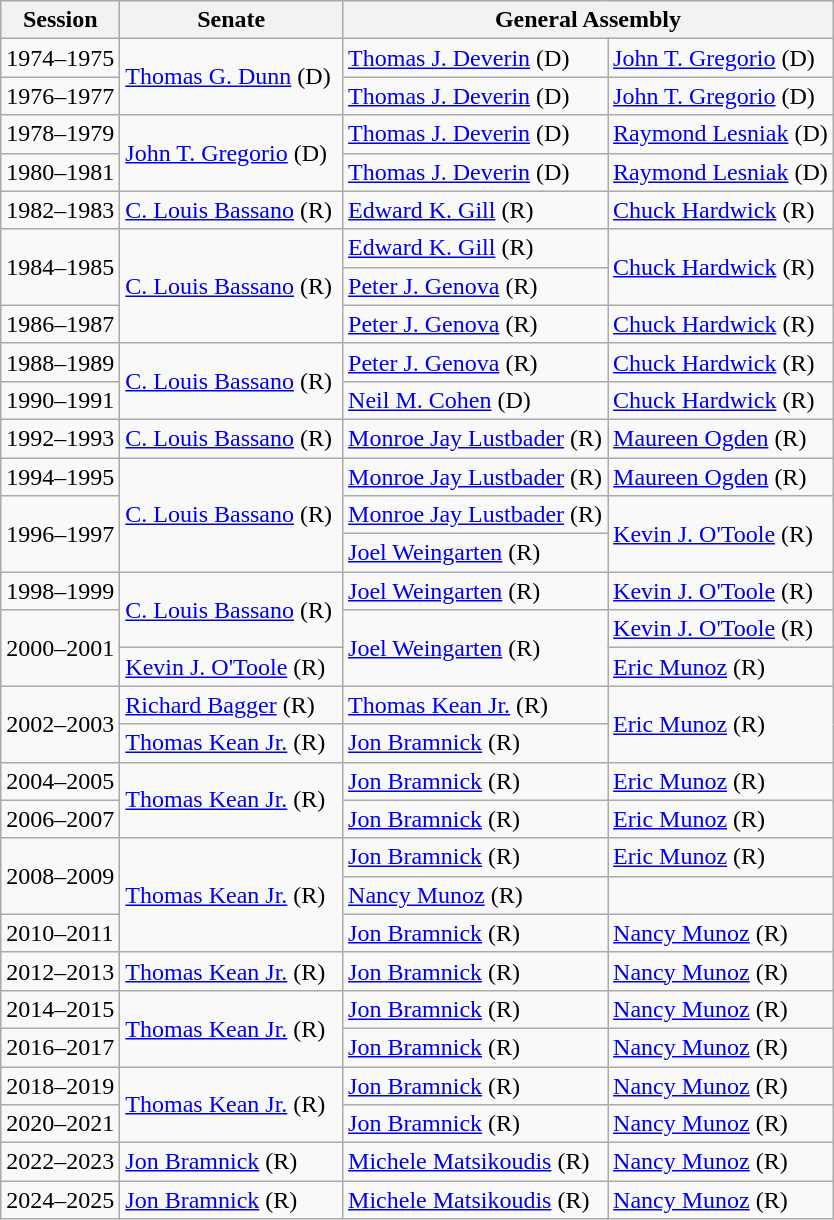<table class="wikitable">
<tr>
<th>Session</th>
<th>Senate</th>
<th colspan=2>General Assembly</th>
</tr>
<tr>
<td>1974–1975</td>
<td rowspan=2 ><a href='#'>Thomas G. Dunn</a> (D)</td>
<td><a href='#'>Thomas J. Deverin</a> (D)</td>
<td><a href='#'>John T. Gregorio</a> (D)</td>
</tr>
<tr>
<td>1976–1977</td>
<td><a href='#'>Thomas J. Deverin</a> (D)</td>
<td><a href='#'>John T. Gregorio</a> (D)</td>
</tr>
<tr>
<td>1978–1979</td>
<td rowspan=2 ><a href='#'>John T. Gregorio</a> (D)</td>
<td><a href='#'>Thomas J. Deverin</a> (D)</td>
<td><a href='#'>Raymond Lesniak</a> (D)</td>
</tr>
<tr>
<td>1980–1981</td>
<td><a href='#'>Thomas J. Deverin</a> (D)</td>
<td><a href='#'>Raymond Lesniak</a> (D)</td>
</tr>
<tr>
<td>1982–1983</td>
<td><a href='#'>C. Louis Bassano</a> (R)</td>
<td><a href='#'>Edward K. Gill</a> (R)</td>
<td><a href='#'>Chuck Hardwick</a> (R)</td>
</tr>
<tr>
<td rowspan=2>1984–1985</td>
<td rowspan=3 ><a href='#'>C. Louis Bassano</a> (R)</td>
<td><a href='#'>Edward K. Gill</a> (R)</td>
<td rowspan=2 ><a href='#'>Chuck Hardwick</a> (R)</td>
</tr>
<tr>
<td><a href='#'>Peter J. Genova</a> (R)</td>
</tr>
<tr>
<td>1986–1987</td>
<td><a href='#'>Peter J. Genova</a> (R)</td>
<td><a href='#'>Chuck Hardwick</a> (R)</td>
</tr>
<tr>
<td>1988–1989</td>
<td rowspan=2 ><a href='#'>C. Louis Bassano</a> (R)</td>
<td><a href='#'>Peter J. Genova</a> (R)</td>
<td><a href='#'>Chuck Hardwick</a> (R)</td>
</tr>
<tr>
<td>1990–1991</td>
<td><a href='#'>Neil M. Cohen</a> (D)</td>
<td><a href='#'>Chuck Hardwick</a> (R)</td>
</tr>
<tr>
<td>1992–1993</td>
<td><a href='#'>C. Louis Bassano</a> (R)</td>
<td><a href='#'>Monroe Jay Lustbader</a> (R)</td>
<td><a href='#'>Maureen Ogden</a> (R)</td>
</tr>
<tr>
<td>1994–1995</td>
<td rowspan=3 ><a href='#'>C. Louis Bassano</a> (R)</td>
<td><a href='#'>Monroe Jay Lustbader</a> (R)</td>
<td><a href='#'>Maureen Ogden</a> (R)</td>
</tr>
<tr>
<td rowspan=2>1996–1997</td>
<td><a href='#'>Monroe Jay Lustbader</a> (R)</td>
<td rowspan=2 ><a href='#'>Kevin J. O'Toole</a> (R)</td>
</tr>
<tr>
<td><a href='#'>Joel Weingarten</a> (R)</td>
</tr>
<tr>
<td>1998–1999</td>
<td rowspan=2 ><a href='#'>C. Louis Bassano</a> (R)<small> </small><br></td>
<td><a href='#'>Joel Weingarten</a> (R)</td>
<td><a href='#'>Kevin J. O'Toole</a> (R)</td>
</tr>
<tr>
<td rowspan=2>2000–2001</td>
<td rowspan=2 ><a href='#'>Joel Weingarten</a> (R)</td>
<td><a href='#'>Kevin J. O'Toole</a> (R)</td>
</tr>
<tr>
<td><a href='#'>Kevin J. O'Toole</a> (R)</td>
<td><a href='#'>Eric Munoz</a> (R)</td>
</tr>
<tr>
<td rowspan=2>2002–2003</td>
<td><a href='#'>Richard Bagger</a> (R)</td>
<td><a href='#'>Thomas Kean Jr.</a> (R)</td>
<td rowspan=2 ><a href='#'>Eric Munoz</a> (R)</td>
</tr>
<tr>
<td><a href='#'>Thomas Kean Jr.</a> (R)</td>
<td><a href='#'>Jon Bramnick</a> (R)</td>
</tr>
<tr>
<td>2004–2005</td>
<td rowspan=2 ><a href='#'>Thomas Kean Jr.</a> (R)</td>
<td><a href='#'>Jon Bramnick</a> (R)</td>
<td><a href='#'>Eric Munoz</a> (R)</td>
</tr>
<tr>
<td>2006–2007</td>
<td><a href='#'>Jon Bramnick</a> (R)</td>
<td><a href='#'>Eric Munoz</a> (R)</td>
</tr>
<tr>
<td rowspan=2>2008–2009</td>
<td rowspan=3 ><a href='#'>Thomas Kean Jr.</a> (R)</td>
<td><a href='#'>Jon Bramnick</a> (R)</td>
<td><a href='#'>Eric Munoz</a> (R)</td>
</tr>
<tr>
<td><a href='#'>Nancy Munoz</a> (R)</td>
</tr>
<tr>
<td>2010–2011</td>
<td><a href='#'>Jon Bramnick</a> (R)</td>
<td><a href='#'>Nancy Munoz</a> (R)</td>
</tr>
<tr>
<td>2012–2013</td>
<td><a href='#'>Thomas Kean Jr.</a> (R)</td>
<td><a href='#'>Jon Bramnick</a> (R)</td>
<td><a href='#'>Nancy Munoz</a> (R)</td>
</tr>
<tr>
<td>2014–2015</td>
<td rowspan=2 ><a href='#'>Thomas Kean Jr.</a> (R)</td>
<td><a href='#'>Jon Bramnick</a> (R)</td>
<td><a href='#'>Nancy Munoz</a> (R)</td>
</tr>
<tr>
<td>2016–2017</td>
<td><a href='#'>Jon Bramnick</a> (R)</td>
<td><a href='#'>Nancy Munoz</a> (R)</td>
</tr>
<tr>
<td>2018–2019</td>
<td rowspan=2 ><a href='#'>Thomas Kean Jr.</a> (R)</td>
<td><a href='#'>Jon Bramnick</a> (R)</td>
<td><a href='#'>Nancy Munoz</a> (R)</td>
</tr>
<tr>
<td>2020–2021</td>
<td><a href='#'>Jon Bramnick</a> (R)</td>
<td><a href='#'>Nancy Munoz</a> (R)</td>
</tr>
<tr>
<td>2022–2023</td>
<td><a href='#'>Jon Bramnick</a> (R)</td>
<td><a href='#'>Michele Matsikoudis</a> (R)</td>
<td><a href='#'>Nancy Munoz</a> (R)</td>
</tr>
<tr>
<td>2024–2025</td>
<td><a href='#'>Jon Bramnick</a> (R)</td>
<td><a href='#'>Michele Matsikoudis</a> (R)</td>
<td><a href='#'>Nancy Munoz</a> (R)</td>
</tr>
</table>
